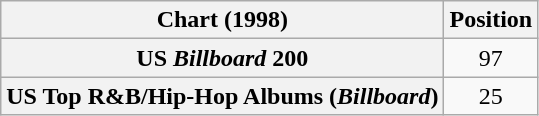<table class="wikitable sortable plainrowheaders" style="text-align:center">
<tr>
<th scope="col">Chart (1998)</th>
<th scope="col">Position</th>
</tr>
<tr>
<th scope="row">US <em>Billboard</em> 200</th>
<td>97</td>
</tr>
<tr>
<th scope="row">US Top R&B/Hip-Hop Albums (<em>Billboard</em>)</th>
<td>25</td>
</tr>
</table>
